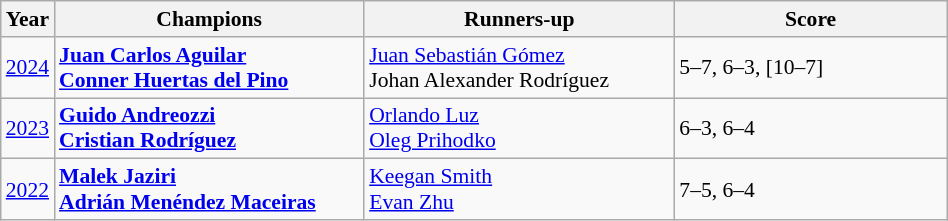<table class="wikitable" style="font-size:90%">
<tr>
<th>Year</th>
<th style="width:200px;">Champions</th>
<th style="width:200px;">Runners-up</th>
<th style="width:175px;">Score</th>
</tr>
<tr>
<td><a href='#'>2024</a></td>
<td> <strong><a href='#'>Juan Carlos Aguilar</a></strong><br> <strong><a href='#'>Conner Huertas del Pino</a></strong></td>
<td> <a href='#'>Juan Sebastián Gómez</a><br> Johan Alexander Rodríguez</td>
<td>5–7, 6–3, [10–7]</td>
</tr>
<tr>
<td><a href='#'>2023</a></td>
<td> <strong><a href='#'>Guido Andreozzi</a></strong><br> <strong><a href='#'>Cristian Rodríguez</a></strong></td>
<td> <a href='#'>Orlando Luz</a><br> <a href='#'>Oleg Prihodko</a></td>
<td>6–3, 6–4</td>
</tr>
<tr>
<td><a href='#'>2022</a></td>
<td> <strong><a href='#'>Malek Jaziri</a></strong><br> <strong><a href='#'>Adrián Menéndez Maceiras</a></strong></td>
<td> <a href='#'>Keegan Smith</a><br> <a href='#'>Evan Zhu</a></td>
<td>7–5, 6–4</td>
</tr>
</table>
